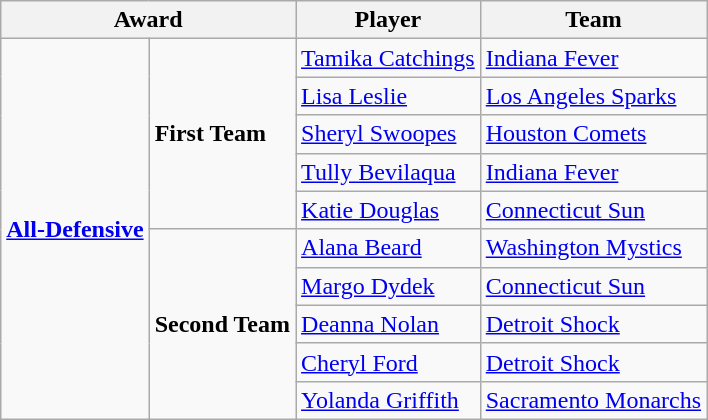<table class="wikitable">
<tr>
<th colspan=2>Award</th>
<th>Player</th>
<th>Team</th>
</tr>
<tr>
<td rowspan=10><strong><a href='#'>All-Defensive</a></strong></td>
<td rowspan=5><strong>First Team</strong></td>
<td><a href='#'>Tamika Catchings</a></td>
<td><a href='#'>Indiana Fever</a></td>
</tr>
<tr>
<td><a href='#'>Lisa Leslie</a></td>
<td><a href='#'>Los Angeles Sparks</a></td>
</tr>
<tr>
<td><a href='#'>Sheryl Swoopes</a></td>
<td><a href='#'>Houston Comets</a></td>
</tr>
<tr>
<td><a href='#'>Tully Bevilaqua</a></td>
<td><a href='#'>Indiana Fever</a></td>
</tr>
<tr>
<td><a href='#'>Katie Douglas</a></td>
<td><a href='#'>Connecticut Sun</a></td>
</tr>
<tr>
<td rowspan=5><strong>Second Team</strong></td>
<td><a href='#'>Alana Beard</a></td>
<td><a href='#'>Washington Mystics</a></td>
</tr>
<tr>
<td><a href='#'>Margo Dydek</a></td>
<td><a href='#'>Connecticut Sun</a></td>
</tr>
<tr>
<td><a href='#'>Deanna Nolan</a></td>
<td><a href='#'>Detroit Shock</a></td>
</tr>
<tr>
<td><a href='#'>Cheryl Ford</a></td>
<td><a href='#'>Detroit Shock</a></td>
</tr>
<tr>
<td><a href='#'>Yolanda Griffith</a></td>
<td><a href='#'>Sacramento Monarchs</a></td>
</tr>
</table>
